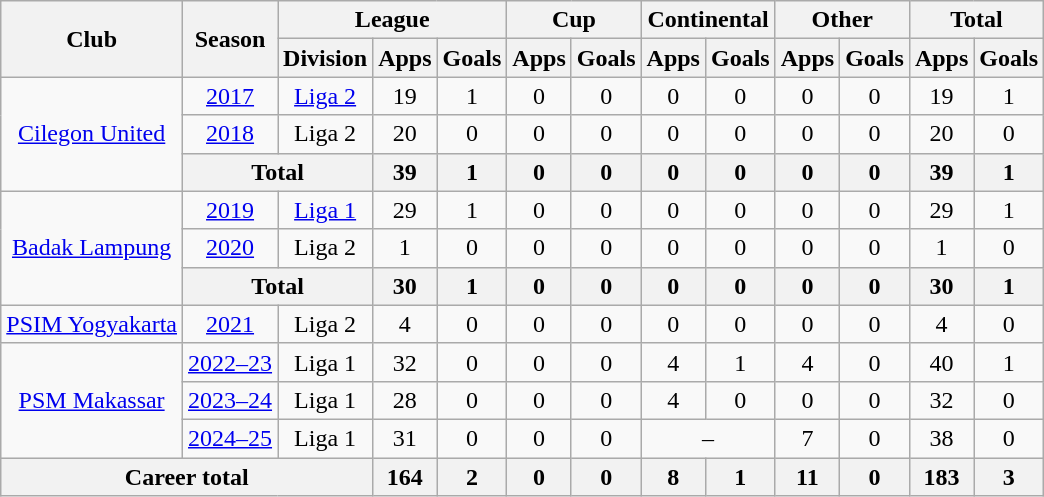<table class="wikitable" style="text-align:center">
<tr>
<th rowspan="2">Club</th>
<th rowspan="2">Season</th>
<th colspan="3">League</th>
<th colspan="2">Cup</th>
<th colspan="2">Continental</th>
<th colspan="2">Other</th>
<th colspan="2">Total</th>
</tr>
<tr>
<th>Division</th>
<th>Apps</th>
<th>Goals</th>
<th>Apps</th>
<th>Goals</th>
<th>Apps</th>
<th>Goals</th>
<th>Apps</th>
<th>Goals</th>
<th>Apps</th>
<th>Goals</th>
</tr>
<tr>
<td rowspan="3" valign="center"><a href='#'>Cilegon United</a></td>
<td><a href='#'>2017</a></td>
<td><a href='#'>Liga 2</a></td>
<td>19</td>
<td>1</td>
<td>0</td>
<td>0</td>
<td>0</td>
<td>0</td>
<td>0</td>
<td>0</td>
<td>19</td>
<td>1</td>
</tr>
<tr>
<td><a href='#'>2018</a></td>
<td>Liga 2</td>
<td>20</td>
<td>0</td>
<td>0</td>
<td>0</td>
<td>0</td>
<td>0</td>
<td>0</td>
<td>0</td>
<td>20</td>
<td>0</td>
</tr>
<tr>
<th colspan="2">Total</th>
<th>39</th>
<th>1</th>
<th>0</th>
<th>0</th>
<th>0</th>
<th>0</th>
<th>0</th>
<th>0</th>
<th>39</th>
<th>1</th>
</tr>
<tr>
<td rowspan="3" valign="center"><a href='#'>Badak Lampung</a></td>
<td><a href='#'>2019</a></td>
<td><a href='#'>Liga 1</a></td>
<td>29</td>
<td>1</td>
<td>0</td>
<td>0</td>
<td>0</td>
<td>0</td>
<td>0</td>
<td>0</td>
<td>29</td>
<td>1</td>
</tr>
<tr>
<td><a href='#'>2020</a></td>
<td>Liga 2</td>
<td>1</td>
<td>0</td>
<td>0</td>
<td>0</td>
<td>0</td>
<td>0</td>
<td>0</td>
<td>0</td>
<td>1</td>
<td>0</td>
</tr>
<tr>
<th colspan="2">Total</th>
<th>30</th>
<th>1</th>
<th>0</th>
<th>0</th>
<th>0</th>
<th>0</th>
<th>0</th>
<th>0</th>
<th>30</th>
<th>1</th>
</tr>
<tr>
<td rowspan="1" valign="center"><a href='#'>PSIM Yogyakarta</a></td>
<td><a href='#'>2021</a></td>
<td>Liga 2</td>
<td>4</td>
<td>0</td>
<td>0</td>
<td>0</td>
<td>0</td>
<td>0</td>
<td>0</td>
<td>0</td>
<td>4</td>
<td>0</td>
</tr>
<tr>
<td rowspan="3" valign="center"><a href='#'>PSM Makassar</a></td>
<td><a href='#'>2022–23</a></td>
<td>Liga 1</td>
<td>32</td>
<td>0</td>
<td>0</td>
<td>0</td>
<td>4</td>
<td>1</td>
<td>4</td>
<td>0</td>
<td>40</td>
<td>1</td>
</tr>
<tr>
<td><a href='#'>2023–24</a></td>
<td>Liga 1</td>
<td>28</td>
<td>0</td>
<td>0</td>
<td>0</td>
<td>4</td>
<td>0</td>
<td>0</td>
<td>0</td>
<td>32</td>
<td>0</td>
</tr>
<tr>
<td><a href='#'>2024–25</a></td>
<td>Liga 1</td>
<td>31</td>
<td>0</td>
<td>0</td>
<td>0</td>
<td colspan="2">–</td>
<td>7</td>
<td>0</td>
<td>38</td>
<td>0</td>
</tr>
<tr>
<th colspan="3">Career total</th>
<th>164</th>
<th>2</th>
<th>0</th>
<th>0</th>
<th>8</th>
<th>1</th>
<th>11</th>
<th>0</th>
<th>183</th>
<th>3</th>
</tr>
</table>
